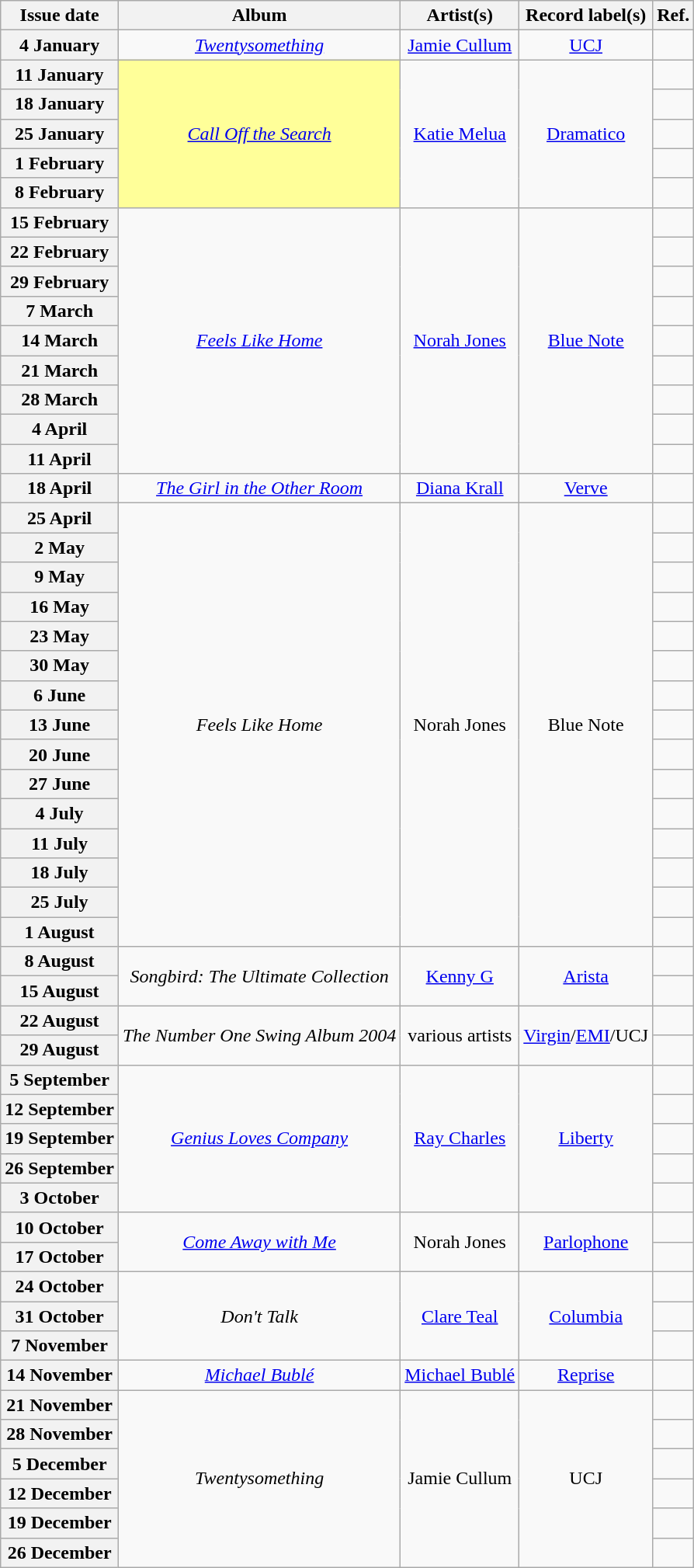<table class="wikitable plainrowheaders" style="text-align:center">
<tr>
<th scope="col">Issue date</th>
<th scope="col">Album</th>
<th scope="col">Artist(s)</th>
<th scope="col">Record label(s)</th>
<th scope="col">Ref.</th>
</tr>
<tr>
<th scope="row">4 January</th>
<td><em><a href='#'>Twentysomething</a></em></td>
<td><a href='#'>Jamie Cullum</a></td>
<td><a href='#'>UCJ</a></td>
<td></td>
</tr>
<tr>
<th scope="row">11 January</th>
<td rowspan="5" style="background-color:#FFFF99"><em><a href='#'>Call Off the Search</a></em> </td>
<td rowspan="5"><a href='#'>Katie Melua</a></td>
<td rowspan="5"><a href='#'>Dramatico</a></td>
<td></td>
</tr>
<tr>
<th scope="row">18 January</th>
<td></td>
</tr>
<tr>
<th scope="row">25 January</th>
<td></td>
</tr>
<tr>
<th scope="row">1 February</th>
<td></td>
</tr>
<tr>
<th scope="row">8 February</th>
<td></td>
</tr>
<tr>
<th scope="row">15 February</th>
<td rowspan="9"><em><a href='#'>Feels Like Home</a></em></td>
<td rowspan="9"><a href='#'>Norah Jones</a></td>
<td rowspan="9"><a href='#'>Blue Note</a></td>
<td></td>
</tr>
<tr>
<th scope="row">22 February</th>
<td></td>
</tr>
<tr>
<th scope="row">29 February</th>
<td></td>
</tr>
<tr>
<th scope="row">7 March</th>
<td></td>
</tr>
<tr>
<th scope="row">14 March</th>
<td></td>
</tr>
<tr>
<th scope="row">21 March</th>
<td></td>
</tr>
<tr>
<th scope="row">28 March</th>
<td></td>
</tr>
<tr>
<th scope="row">4 April</th>
<td></td>
</tr>
<tr>
<th scope="row">11 April</th>
<td></td>
</tr>
<tr>
<th scope="row">18 April</th>
<td><em><a href='#'>The Girl in the Other Room</a></em></td>
<td><a href='#'>Diana Krall</a></td>
<td><a href='#'>Verve</a></td>
<td></td>
</tr>
<tr>
<th scope="row">25 April</th>
<td rowspan="15"><em>Feels Like Home</em></td>
<td rowspan="15">Norah Jones</td>
<td rowspan="15">Blue Note</td>
<td></td>
</tr>
<tr>
<th scope="row">2 May</th>
<td></td>
</tr>
<tr>
<th scope="row">9 May</th>
<td></td>
</tr>
<tr>
<th scope="row">16 May</th>
<td></td>
</tr>
<tr>
<th scope="row">23 May</th>
<td></td>
</tr>
<tr>
<th scope="row">30 May</th>
<td></td>
</tr>
<tr>
<th scope="row">6 June</th>
<td></td>
</tr>
<tr>
<th scope="row">13 June</th>
<td></td>
</tr>
<tr>
<th scope="row">20 June</th>
<td></td>
</tr>
<tr>
<th scope="row">27 June</th>
<td></td>
</tr>
<tr>
<th scope="row">4 July</th>
<td></td>
</tr>
<tr>
<th scope="row">11 July</th>
<td></td>
</tr>
<tr>
<th scope="row">18 July</th>
<td></td>
</tr>
<tr>
<th scope="row">25 July</th>
<td></td>
</tr>
<tr>
<th scope="row">1 August</th>
<td></td>
</tr>
<tr>
<th scope="row">8 August</th>
<td rowspan="2"><em>Songbird: The Ultimate Collection</em></td>
<td rowspan="2"><a href='#'>Kenny G</a></td>
<td rowspan="2"><a href='#'>Arista</a></td>
<td></td>
</tr>
<tr>
<th scope="row">15 August</th>
<td></td>
</tr>
<tr>
<th scope="row">22 August</th>
<td rowspan="2"><em>The Number One Swing Album 2004</em></td>
<td rowspan="2">various artists</td>
<td rowspan="2"><a href='#'>Virgin</a>/<a href='#'>EMI</a>/UCJ</td>
<td></td>
</tr>
<tr>
<th scope="row">29 August</th>
<td></td>
</tr>
<tr>
<th scope="row">5 September</th>
<td rowspan="5"><em><a href='#'>Genius Loves Company</a></em></td>
<td rowspan="5"><a href='#'>Ray Charles</a></td>
<td rowspan="5"><a href='#'>Liberty</a></td>
<td></td>
</tr>
<tr>
<th scope="row">12 September</th>
<td></td>
</tr>
<tr>
<th scope="row">19 September</th>
<td></td>
</tr>
<tr>
<th scope="row">26 September</th>
<td></td>
</tr>
<tr>
<th scope="row">3 October</th>
<td></td>
</tr>
<tr>
<th scope="row">10 October</th>
<td rowspan="2"><em><a href='#'>Come Away with Me</a></em></td>
<td rowspan="2">Norah Jones</td>
<td rowspan="2"><a href='#'>Parlophone</a></td>
<td></td>
</tr>
<tr>
<th scope="row">17 October</th>
<td></td>
</tr>
<tr>
<th scope="row">24 October</th>
<td rowspan="3"><em>Don't Talk</em></td>
<td rowspan="3"><a href='#'>Clare Teal</a></td>
<td rowspan="3"><a href='#'>Columbia</a></td>
<td></td>
</tr>
<tr>
<th scope="row">31 October</th>
<td></td>
</tr>
<tr>
<th scope="row">7 November</th>
<td></td>
</tr>
<tr>
<th scope="row">14 November</th>
<td><em><a href='#'>Michael Bublé</a></em></td>
<td><a href='#'>Michael Bublé</a></td>
<td><a href='#'>Reprise</a></td>
<td></td>
</tr>
<tr>
<th scope="row">21 November</th>
<td rowspan="6"><em>Twentysomething</em></td>
<td rowspan="6">Jamie Cullum</td>
<td rowspan="6">UCJ</td>
<td></td>
</tr>
<tr>
<th scope="row">28 November</th>
<td></td>
</tr>
<tr>
<th scope="row">5 December</th>
<td></td>
</tr>
<tr>
<th scope="row">12 December</th>
<td></td>
</tr>
<tr>
<th scope="row">19 December</th>
<td></td>
</tr>
<tr>
<th scope="row">26 December</th>
<td></td>
</tr>
</table>
